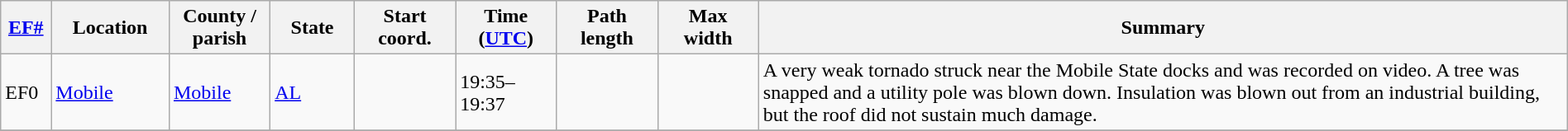<table class="wikitable sortable" style="width:100%;">
<tr>
<th scope="col"  style="width:3%; text-align:center;"><a href='#'>EF#</a></th>
<th scope="col"  style="width:7%; text-align:center;" class="unsortable">Location</th>
<th scope="col"  style="width:6%; text-align:center;" class="unsortable">County / parish</th>
<th scope="col"  style="width:5%; text-align:center;">State</th>
<th scope="col"  style="width:6%; text-align:center;">Start coord.</th>
<th scope="col"  style="width:6%; text-align:center;">Time (<a href='#'>UTC</a>)</th>
<th scope="col"  style="width:6%; text-align:center;">Path length</th>
<th scope="col"  style="width:6%; text-align:center;">Max width</th>
<th scope="col" class="unsortable" style="width:48%; text-align:center;">Summary</th>
</tr>
<tr>
<td bgcolor=>EF0</td>
<td><a href='#'>Mobile</a></td>
<td><a href='#'>Mobile</a></td>
<td><a href='#'>AL</a></td>
<td></td>
<td>19:35–19:37</td>
<td></td>
<td></td>
<td>A very weak tornado struck near the Mobile State docks and was recorded on video. A tree was snapped and a utility pole was blown down. Insulation was blown out from an industrial building, but the roof did not sustain much damage.</td>
</tr>
<tr>
</tr>
</table>
